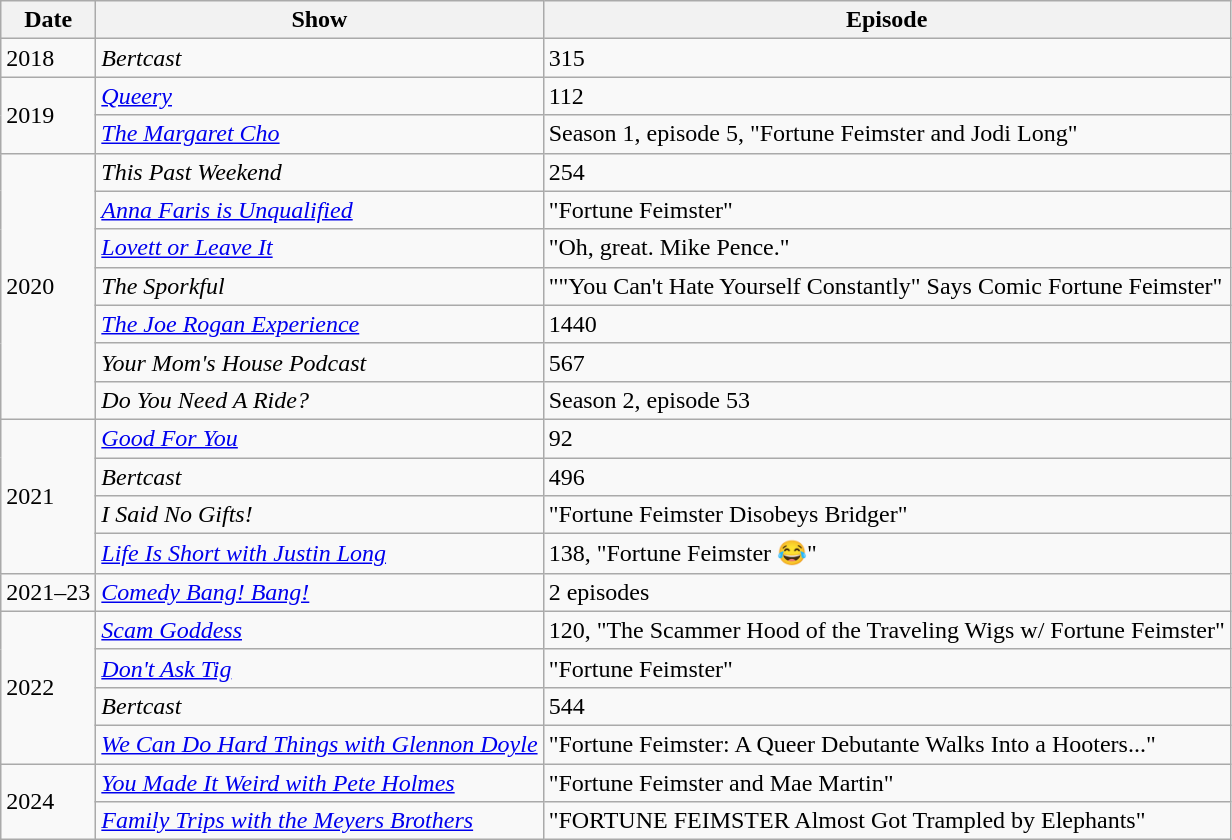<table class="wikitable sortable">
<tr>
<th>Date</th>
<th>Show</th>
<th>Episode</th>
</tr>
<tr>
<td>2018</td>
<td><em>Bertcast</em></td>
<td>315</td>
</tr>
<tr>
<td rowspan="2">2019</td>
<td><em><a href='#'>Queery</a></em></td>
<td>112</td>
</tr>
<tr>
<td><em><a href='#'>The Margaret Cho</a></em></td>
<td>Season 1, episode 5, "Fortune Feimster and Jodi Long"</td>
</tr>
<tr>
<td rowspan="7">2020</td>
<td><em>This Past Weekend</em></td>
<td>254</td>
</tr>
<tr>
<td><em><a href='#'>Anna Faris is Unqualified</a></em></td>
<td>"Fortune Feimster"</td>
</tr>
<tr>
<td><em><a href='#'>Lovett or Leave It</a></em></td>
<td>"Oh, great. Mike Pence."</td>
</tr>
<tr>
<td><em>The Sporkful</em></td>
<td>""You Can't Hate Yourself Constantly" Says Comic Fortune Feimster"</td>
</tr>
<tr>
<td><em><a href='#'>The Joe Rogan Experience</a></em></td>
<td>1440</td>
</tr>
<tr>
<td><em>Your Mom's House Podcast</em></td>
<td>567</td>
</tr>
<tr>
<td><em>Do You Need A Ride?</em></td>
<td>Season 2, episode 53</td>
</tr>
<tr>
<td rowspan="4">2021</td>
<td><em><a href='#'>Good For You</a></em></td>
<td>92</td>
</tr>
<tr>
<td><em>Bertcast</em></td>
<td>496</td>
</tr>
<tr>
<td><em>I Said No Gifts!</em></td>
<td>"Fortune Feimster Disobeys Bridger"</td>
</tr>
<tr>
<td><em><a href='#'>Life Is Short with Justin Long</a></em></td>
<td>138, "Fortune Feimster 😂"</td>
</tr>
<tr>
<td>2021–23</td>
<td><em><a href='#'>Comedy Bang! Bang!</a></em></td>
<td>2 episodes</td>
</tr>
<tr>
<td rowspan="4">2022</td>
<td><em><a href='#'>Scam Goddess</a></em></td>
<td>120, "The Scammer Hood of the Traveling Wigs w/ Fortune Feimster"</td>
</tr>
<tr>
<td><em><a href='#'>Don't Ask Tig</a></em></td>
<td>"Fortune Feimster"</td>
</tr>
<tr>
<td><em>Bertcast</em></td>
<td>544</td>
</tr>
<tr>
<td><em><a href='#'>We Can Do Hard Things with Glennon Doyle</a></em></td>
<td>"Fortune Feimster: A Queer Debutante Walks Into a Hooters..."</td>
</tr>
<tr>
<td rowspan="2">2024</td>
<td><em><a href='#'>You Made It Weird with Pete Holmes</a></em></td>
<td>"Fortune Feimster and Mae Martin"</td>
</tr>
<tr>
<td><em><a href='#'>Family Trips with the Meyers Brothers</a></em></td>
<td>"FORTUNE FEIMSTER Almost Got Trampled by Elephants"</td>
</tr>
</table>
